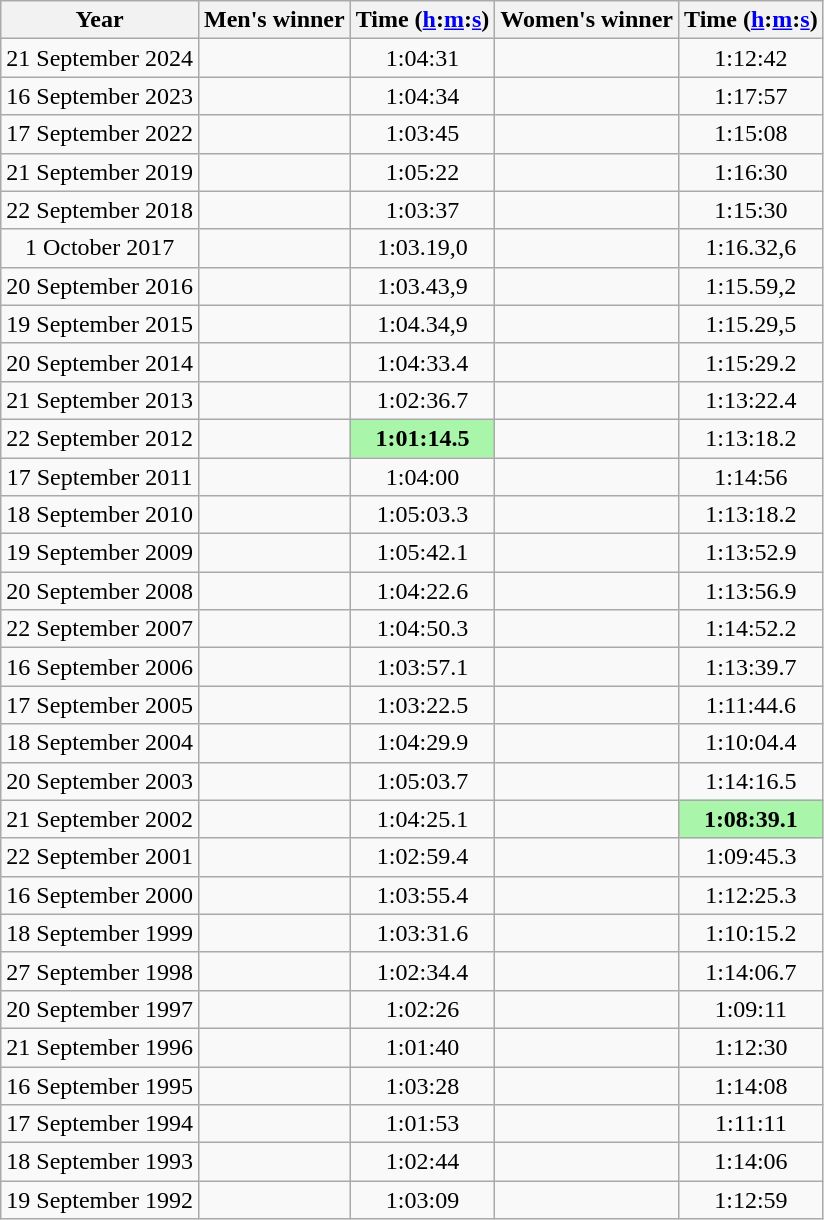<table class="wikitable sortable" style="text-align:center">
<tr>
<th>Year</th>
<th class=unsortable>Men's winner</th>
<th>Time (<a href='#'>h</a>:<a href='#'>m</a>:<a href='#'>s</a>)</th>
<th class=unsortable>Women's winner</th>
<th>Time (<a href='#'>h</a>:<a href='#'>m</a>:<a href='#'>s</a>)</th>
</tr>
<tr>
<td>21 September 2024</td>
<td align=left></td>
<td>1:04:31</td>
<td align=left></td>
<td>1:12:42</td>
</tr>
<tr>
<td>16 September 2023</td>
<td align=left></td>
<td>1:04:34</td>
<td align=left></td>
<td>1:17:57</td>
</tr>
<tr>
<td>17 September 2022</td>
<td align=left></td>
<td>1:03:45</td>
<td align=left></td>
<td>1:15:08</td>
</tr>
<tr>
<td>21 September 2019</td>
<td align=left></td>
<td>1:05:22</td>
<td align=left></td>
<td>1:16:30</td>
</tr>
<tr>
<td>22 September 2018</td>
<td align=left></td>
<td>1:03:37</td>
<td align=left></td>
<td>1:15:30</td>
</tr>
<tr>
<td>1 October 2017</td>
<td align=left></td>
<td>1:03.19,0</td>
<td align=left></td>
<td>1:16.32,6</td>
</tr>
<tr>
<td>20 September 2016</td>
<td align=left></td>
<td>1:03.43,9</td>
<td align=left></td>
<td>1:15.59,2</td>
</tr>
<tr>
<td>19 September 2015</td>
<td align=left></td>
<td>1:04.34,9</td>
<td align=left></td>
<td>1:15.29,5</td>
</tr>
<tr>
<td>20 September 2014</td>
<td align=left></td>
<td>1:04:33.4</td>
<td align=left></td>
<td>1:15:29.2</td>
</tr>
<tr>
<td>21 September 2013</td>
<td align=left></td>
<td>1:02:36.7</td>
<td align=left></td>
<td>1:13:22.4</td>
</tr>
<tr>
<td>22 September 2012</td>
<td align=left></td>
<td bgcolor=#A9F5A9><strong>1:01:14.5</strong></td>
<td align=left></td>
<td>1:13:18.2</td>
</tr>
<tr>
<td>17 September 2011</td>
<td align=left></td>
<td>1:04:00</td>
<td align=left></td>
<td>1:14:56</td>
</tr>
<tr>
<td>18 September 2010</td>
<td align=left></td>
<td>1:05:03.3</td>
<td align=left></td>
<td>1:13:18.2</td>
</tr>
<tr>
<td>19 September 2009</td>
<td align=left></td>
<td>1:05:42.1</td>
<td align=left></td>
<td>1:13:52.9</td>
</tr>
<tr>
<td>20 September 2008</td>
<td align=left></td>
<td>1:04:22.6</td>
<td align=left></td>
<td>1:13:56.9</td>
</tr>
<tr>
<td>22 September 2007</td>
<td align=left></td>
<td>1:04:50.3</td>
<td align=left></td>
<td>1:14:52.2</td>
</tr>
<tr>
<td>16 September 2006</td>
<td align=left></td>
<td>1:03:57.1</td>
<td align=left></td>
<td>1:13:39.7</td>
</tr>
<tr>
<td>17 September 2005</td>
<td align=left></td>
<td>1:03:22.5</td>
<td align=left></td>
<td>1:11:44.6</td>
</tr>
<tr>
<td>18 September 2004</td>
<td align=left></td>
<td>1:04:29.9</td>
<td align=left></td>
<td>1:10:04.4</td>
</tr>
<tr>
<td>20 September 2003</td>
<td align=left></td>
<td>1:05:03.7</td>
<td align=left></td>
<td>1:14:16.5</td>
</tr>
<tr>
<td>21 September 2002</td>
<td align=left></td>
<td>1:04:25.1</td>
<td align=left></td>
<td bgcolor=#A9F5A9><strong>1:08:39.1</strong></td>
</tr>
<tr>
<td>22 September 2001</td>
<td align=left></td>
<td>1:02:59.4</td>
<td align=left></td>
<td>1:09:45.3</td>
</tr>
<tr>
<td>16 September 2000</td>
<td align=left></td>
<td>1:03:55.4</td>
<td align=left></td>
<td>1:12:25.3</td>
</tr>
<tr>
<td>18 September 1999</td>
<td align=left></td>
<td>1:03:31.6</td>
<td align=left></td>
<td>1:10:15.2</td>
</tr>
<tr>
<td>27 September 1998</td>
<td align=left></td>
<td>1:02:34.4</td>
<td align=left></td>
<td>1:14:06.7</td>
</tr>
<tr>
<td>20 September 1997</td>
<td align=left></td>
<td>1:02:26</td>
<td align=left></td>
<td>1:09:11</td>
</tr>
<tr>
<td>21 September 1996</td>
<td align=left></td>
<td>1:01:40</td>
<td align=left></td>
<td>1:12:30</td>
</tr>
<tr>
<td>16 September 1995</td>
<td align=left></td>
<td>1:03:28</td>
<td align=left></td>
<td>1:14:08</td>
</tr>
<tr>
<td>17 September 1994</td>
<td align=left></td>
<td>1:01:53</td>
<td align=left></td>
<td>1:11:11</td>
</tr>
<tr>
<td>18 September 1993</td>
<td align=left></td>
<td>1:02:44</td>
<td align=left></td>
<td>1:14:06</td>
</tr>
<tr>
<td>19 September 1992</td>
<td align=left></td>
<td>1:03:09</td>
<td align=left></td>
<td>1:12:59</td>
</tr>
</table>
